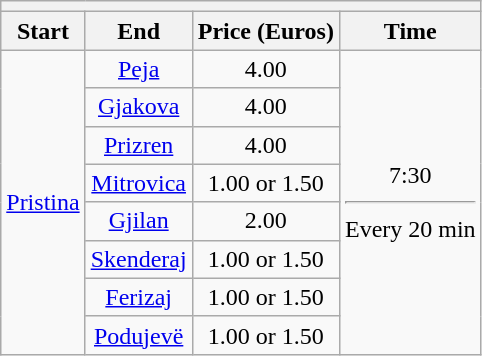<table class="wikitable" style="text-align:center">
<tr>
<th colspan="4"></th>
</tr>
<tr>
<th>Start</th>
<th>End</th>
<th>Price (Euros)</th>
<th>Time</th>
</tr>
<tr>
<td rowspan="8"><a href='#'>Pristina</a></td>
<td><a href='#'>Peja</a></td>
<td>4.00</td>
<td rowspan="8">7:30<hr>Every 20 min</td>
</tr>
<tr>
<td><a href='#'>Gjakova</a></td>
<td>4.00</td>
</tr>
<tr>
<td><a href='#'>Prizren</a></td>
<td>4.00</td>
</tr>
<tr>
<td><a href='#'>Mitrovica</a></td>
<td>1.00 or 1.50</td>
</tr>
<tr>
<td><a href='#'>Gjilan</a></td>
<td>2.00</td>
</tr>
<tr>
<td><a href='#'>Skenderaj</a></td>
<td>1.00 or 1.50</td>
</tr>
<tr>
<td><a href='#'>Ferizaj</a></td>
<td>1.00 or 1.50</td>
</tr>
<tr>
<td><a href='#'>Podujevë</a></td>
<td>1.00 or 1.50</td>
</tr>
</table>
